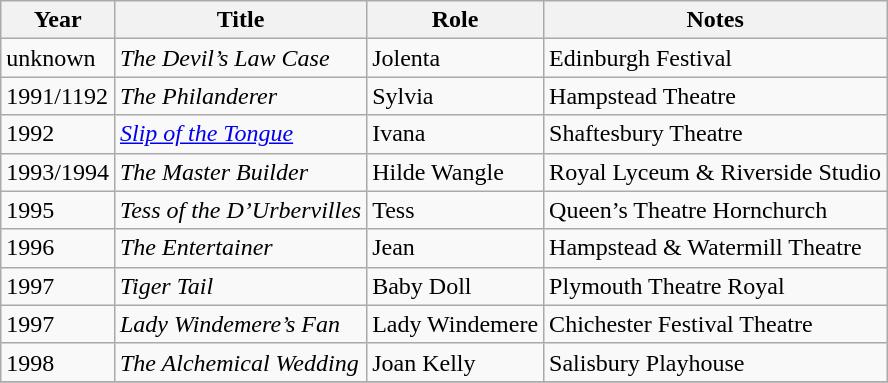<table class="wikitable sortable">
<tr>
<th>Year</th>
<th>Title</th>
<th>Role</th>
<th>Notes</th>
</tr>
<tr>
<td>unknown</td>
<td><em>The Devil’s Law Case </em></td>
<td>Jolenta</td>
<td>Edinburgh Festival</td>
</tr>
<tr>
<td>1991/1192</td>
<td><em>The Philanderer </em></td>
<td>Sylvia</td>
<td>Hampstead Theatre</td>
</tr>
<tr>
<td>1992</td>
<td><em><a href='#'>Slip of the Tongue</a></em></td>
<td>Ivana</td>
<td>Shaftesbury Theatre</td>
</tr>
<tr>
<td>1993/1994</td>
<td><em>The Master Builder</em></td>
<td>Hilde Wangle</td>
<td>Royal Lyceum & Riverside Studio</td>
</tr>
<tr>
<td>1995</td>
<td><em>Tess of the D’Urbervilles</em></td>
<td>Tess</td>
<td>Queen’s Theatre Hornchurch</td>
</tr>
<tr>
<td>1996</td>
<td><em>The Entertainer</em></td>
<td>Jean</td>
<td>Hampstead & Watermill Theatre</td>
</tr>
<tr>
<td>1997</td>
<td><em>Tiger Tail</em></td>
<td>Baby Doll</td>
<td>Plymouth Theatre Royal</td>
</tr>
<tr>
<td>1997</td>
<td><em>Lady Windemere’s Fan</em></td>
<td>Lady Windemere</td>
<td>Chichester Festival Theatre</td>
</tr>
<tr>
<td>1998</td>
<td><em>The Alchemical Wedding </em></td>
<td>Joan Kelly</td>
<td>Salisbury Playhouse</td>
</tr>
<tr>
</tr>
</table>
